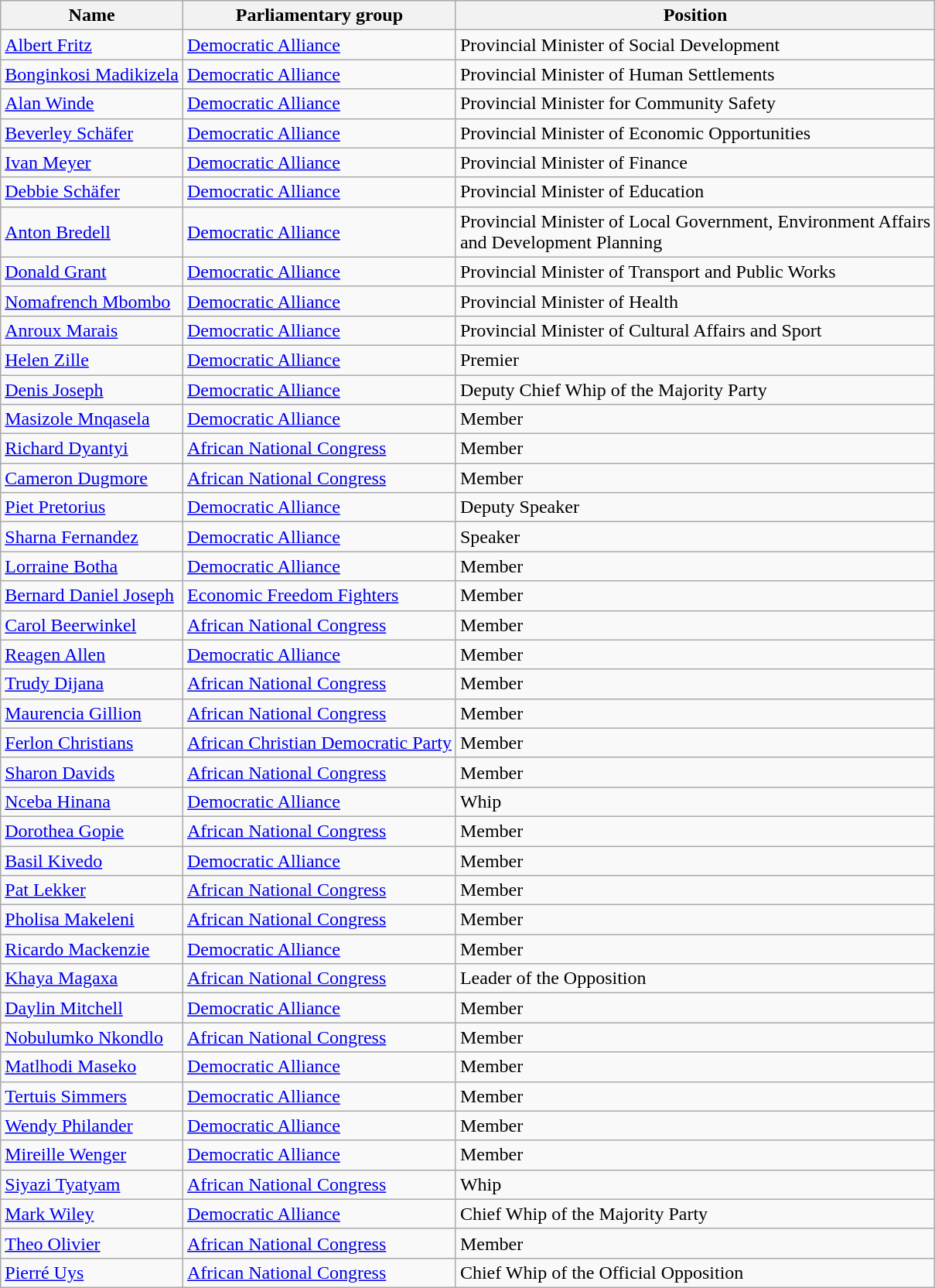<table class='wikitable sortable'>
<tr>
<th>Name</th>
<th>Parliamentary group</th>
<th>Position</th>
</tr>
<tr>
<td><a href='#'>Albert Fritz</a></td>
<td><a href='#'>Democratic Alliance</a></td>
<td>Provincial Minister of Social Development</td>
</tr>
<tr>
<td><a href='#'>Bonginkosi Madikizela</a></td>
<td><a href='#'>Democratic Alliance</a></td>
<td>Provincial Minister of Human Settlements</td>
</tr>
<tr>
<td><a href='#'>Alan Winde</a></td>
<td><a href='#'>Democratic Alliance</a></td>
<td>Provincial Minister for Community Safety</td>
</tr>
<tr>
<td><a href='#'>Beverley Schäfer</a></td>
<td><a href='#'>Democratic Alliance</a></td>
<td>Provincial Minister of Economic Opportunities</td>
</tr>
<tr>
<td><a href='#'>Ivan Meyer</a></td>
<td><a href='#'>Democratic Alliance</a></td>
<td>Provincial Minister of Finance</td>
</tr>
<tr>
<td><a href='#'>Debbie Schäfer</a></td>
<td><a href='#'>Democratic Alliance</a></td>
<td>Provincial Minister of Education</td>
</tr>
<tr>
<td><a href='#'>Anton Bredell</a></td>
<td><a href='#'>Democratic Alliance</a></td>
<td>Provincial Minister of Local Government, Environment Affairs<br>and Development Planning</td>
</tr>
<tr>
<td><a href='#'>Donald Grant</a></td>
<td><a href='#'>Democratic Alliance</a></td>
<td>Provincial Minister of Transport and Public Works</td>
</tr>
<tr>
<td><a href='#'>Nomafrench Mbombo</a></td>
<td><a href='#'>Democratic Alliance</a></td>
<td>Provincial Minister of Health</td>
</tr>
<tr>
<td><a href='#'>Anroux Marais</a></td>
<td><a href='#'>Democratic Alliance</a></td>
<td>Provincial Minister of Cultural Affairs and Sport</td>
</tr>
<tr>
<td><a href='#'>Helen Zille</a></td>
<td><a href='#'>Democratic Alliance</a></td>
<td>Premier</td>
</tr>
<tr>
<td><a href='#'>Denis Joseph</a></td>
<td><a href='#'>Democratic Alliance</a></td>
<td>Deputy Chief Whip of the Majority Party</td>
</tr>
<tr>
<td><a href='#'>Masizole Mnqasela</a></td>
<td><a href='#'>Democratic Alliance</a></td>
<td>Member</td>
</tr>
<tr>
<td><a href='#'>Richard Dyantyi</a></td>
<td><a href='#'>African National Congress</a></td>
<td>Member</td>
</tr>
<tr>
<td><a href='#'>Cameron Dugmore</a></td>
<td><a href='#'>African National Congress</a></td>
<td>Member</td>
</tr>
<tr>
<td><a href='#'>Piet Pretorius</a></td>
<td><a href='#'>Democratic Alliance</a></td>
<td>Deputy Speaker</td>
</tr>
<tr>
<td><a href='#'>Sharna Fernandez</a></td>
<td><a href='#'>Democratic Alliance</a></td>
<td>Speaker</td>
</tr>
<tr>
<td><a href='#'>Lorraine Botha</a></td>
<td><a href='#'>Democratic Alliance</a></td>
<td>Member</td>
</tr>
<tr>
<td><a href='#'>Bernard Daniel Joseph</a></td>
<td><a href='#'>Economic Freedom Fighters</a></td>
<td>Member</td>
</tr>
<tr>
<td><a href='#'>Carol Beerwinkel</a></td>
<td><a href='#'>African National Congress</a></td>
<td>Member</td>
</tr>
<tr>
<td><a href='#'>Reagen Allen</a></td>
<td><a href='#'>Democratic Alliance</a></td>
<td>Member</td>
</tr>
<tr>
<td><a href='#'>Trudy Dijana</a></td>
<td><a href='#'>African National Congress</a></td>
<td>Member</td>
</tr>
<tr>
<td><a href='#'>Maurencia Gillion</a></td>
<td><a href='#'>African National Congress</a></td>
<td>Member</td>
</tr>
<tr>
<td><a href='#'>Ferlon Christians</a></td>
<td><a href='#'>African Christian Democratic Party</a></td>
<td>Member</td>
</tr>
<tr>
<td><a href='#'>Sharon Davids</a></td>
<td><a href='#'>African National Congress</a></td>
<td>Member</td>
</tr>
<tr>
<td><a href='#'>Nceba Hinana</a></td>
<td><a href='#'>Democratic Alliance</a></td>
<td>Whip</td>
</tr>
<tr>
<td><a href='#'>Dorothea Gopie</a></td>
<td><a href='#'>African National Congress</a></td>
<td>Member</td>
</tr>
<tr>
<td><a href='#'>Basil Kivedo</a></td>
<td><a href='#'>Democratic Alliance</a></td>
<td>Member</td>
</tr>
<tr>
<td><a href='#'>Pat Lekker</a></td>
<td><a href='#'>African National Congress</a></td>
<td>Member</td>
</tr>
<tr>
<td><a href='#'>Pholisa Makeleni</a></td>
<td><a href='#'>African National Congress</a></td>
<td>Member</td>
</tr>
<tr>
<td><a href='#'>Ricardo Mackenzie</a></td>
<td><a href='#'>Democratic Alliance</a></td>
<td>Member</td>
</tr>
<tr>
<td><a href='#'>Khaya Magaxa</a></td>
<td><a href='#'>African National Congress</a></td>
<td>Leader of the Opposition</td>
</tr>
<tr>
<td><a href='#'>Daylin Mitchell</a></td>
<td><a href='#'>Democratic Alliance</a></td>
<td>Member</td>
</tr>
<tr>
<td><a href='#'>Nobulumko Nkondlo</a></td>
<td><a href='#'>African National Congress</a></td>
<td>Member</td>
</tr>
<tr>
<td><a href='#'>Matlhodi Maseko</a></td>
<td><a href='#'>Democratic Alliance</a></td>
<td>Member</td>
</tr>
<tr>
<td><a href='#'>Tertuis Simmers</a></td>
<td><a href='#'>Democratic Alliance</a></td>
<td>Member</td>
</tr>
<tr>
<td><a href='#'>Wendy Philander</a></td>
<td><a href='#'>Democratic Alliance</a></td>
<td>Member</td>
</tr>
<tr>
<td><a href='#'>Mireille Wenger</a></td>
<td><a href='#'>Democratic Alliance</a></td>
<td>Member</td>
</tr>
<tr>
<td><a href='#'>Siyazi Tyatyam</a></td>
<td><a href='#'>African National Congress</a></td>
<td>Whip</td>
</tr>
<tr>
<td><a href='#'>Mark Wiley</a></td>
<td><a href='#'>Democratic Alliance</a></td>
<td>Chief Whip of the Majority Party</td>
</tr>
<tr>
<td><a href='#'>Theo Olivier</a></td>
<td><a href='#'>African National Congress</a></td>
<td>Member</td>
</tr>
<tr>
<td><a href='#'>Pierré Uys</a></td>
<td><a href='#'>African National Congress</a></td>
<td>Chief Whip of the Official Opposition</td>
</tr>
</table>
